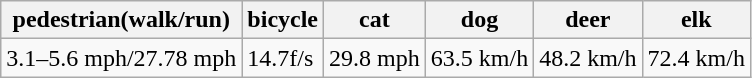<table class="wikitable">
<tr>
<th>pedestrian(walk/run)</th>
<th>bicycle</th>
<th>cat</th>
<th>dog</th>
<th>deer</th>
<th>elk</th>
</tr>
<tr>
<td>3.1–5.6 mph/27.78 mph</td>
<td>14.7f/s</td>
<td>29.8 mph</td>
<td>63.5 km/h</td>
<td>48.2 km/h</td>
<td>72.4 km/h</td>
</tr>
</table>
